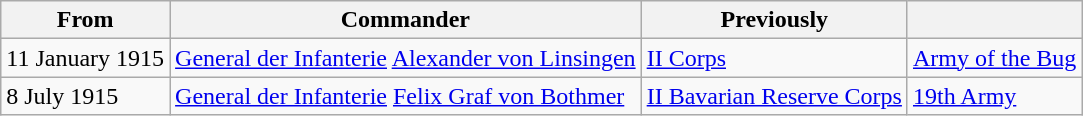<table class="wikitable">
<tr>
<th>From</th>
<th>Commander</th>
<th>Previously</th>
<th></th>
</tr>
<tr>
<td>11 January 1915</td>
<td><a href='#'>General der Infanterie</a> <a href='#'>Alexander von Linsingen</a></td>
<td><a href='#'>II Corps</a></td>
<td><a href='#'>Army of the Bug</a></td>
</tr>
<tr>
<td>8 July 1915</td>
<td><a href='#'>General der Infanterie</a> <a href='#'>Felix Graf von Bothmer</a></td>
<td><a href='#'>II Bavarian Reserve Corps</a></td>
<td><a href='#'>19th Army</a></td>
</tr>
</table>
